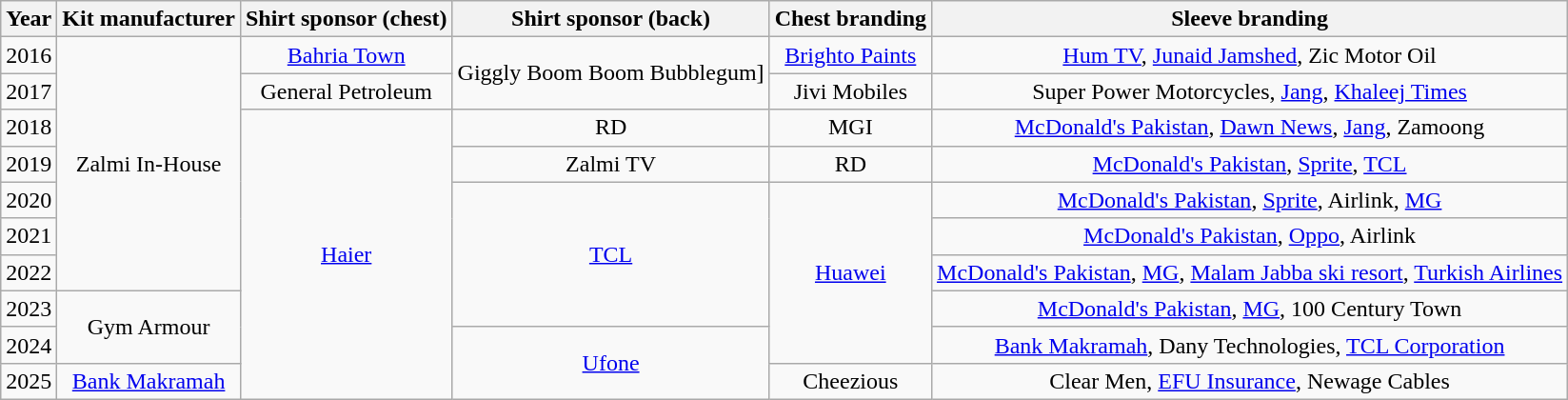<table class="wikitable" style="text-align: center;">
<tr>
<th>Year</th>
<th>Kit manufacturer</th>
<th>Shirt sponsor (chest)</th>
<th>Shirt sponsor (back)</th>
<th>Chest branding</th>
<th>Sleeve branding</th>
</tr>
<tr>
<td>2016</td>
<td rowspan="7">Zalmi In-House</td>
<td><a href='#'>Bahria Town</a></td>
<td rowspan="2">Giggly Boom Boom Bubblegum]</td>
<td><a href='#'>Brighto Paints</a></td>
<td><a href='#'>Hum TV</a>, <a href='#'>Junaid Jamshed</a>, Zic Motor Oil</td>
</tr>
<tr>
<td>2017</td>
<td>General Petroleum</td>
<td>Jivi Mobiles</td>
<td>Super Power Motorcycles, <a href='#'>Jang</a>, <a href='#'>Khaleej Times</a></td>
</tr>
<tr>
<td>2018</td>
<td rowspan="8"><a href='#'>Haier</a></td>
<td>RD</td>
<td>MGI</td>
<td><a href='#'>McDonald's Pakistan</a>, <a href='#'>Dawn News</a>, <a href='#'>Jang</a>, Zamoong</td>
</tr>
<tr>
<td>2019</td>
<td>Zalmi TV</td>
<td>RD</td>
<td><a href='#'>McDonald's Pakistan</a>, <a href='#'>Sprite</a>, <a href='#'>TCL</a></td>
</tr>
<tr>
<td>2020</td>
<td rowspan="4"><a href='#'>TCL</a></td>
<td rowspan="5"><a href='#'>Huawei</a></td>
<td><a href='#'>McDonald's Pakistan</a>, <a href='#'>Sprite</a>, Airlink, <a href='#'>MG</a></td>
</tr>
<tr>
<td>2021</td>
<td><a href='#'>McDonald's Pakistan</a>, <a href='#'>Oppo</a>, Airlink</td>
</tr>
<tr>
<td>2022</td>
<td><a href='#'>McDonald's Pakistan</a>, <a href='#'>MG</a>, <a href='#'>Malam Jabba ski resort</a>, <a href='#'>Turkish Airlines</a></td>
</tr>
<tr>
<td>2023</td>
<td rowspan="2">Gym Armour</td>
<td><a href='#'>McDonald's Pakistan</a>, <a href='#'>MG</a>, 100 Century Town</td>
</tr>
<tr>
<td>2024</td>
<td rowspan="2"><a href='#'>Ufone</a></td>
<td><a href='#'>Bank Makramah</a>, Dany Technologies, <a href='#'>TCL Corporation</a></td>
</tr>
<tr>
<td>2025</td>
<td><a href='#'>Bank Makramah</a></td>
<td>Cheezious</td>
<td>Clear Men, <a href='#'>EFU Insurance</a>, Newage Cables</td>
</tr>
</table>
